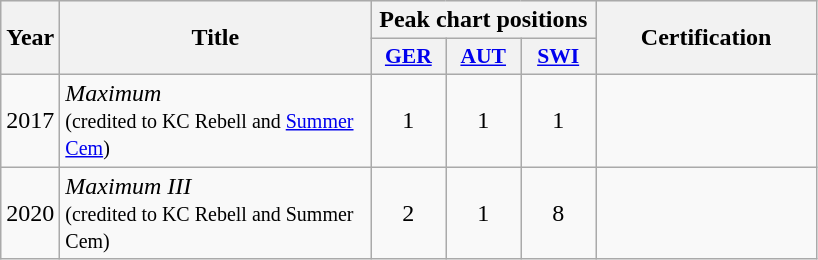<table class="wikitable">
<tr style="background: #eeeeee;">
<th style="width: 20px;" rowspan="2">Year</th>
<th style="width: 200px;" rowspan="2">Title</th>
<th colspan="3">Peak chart positions</th>
<th style="width: 140px;" rowspan="2">Certification</th>
</tr>
<tr style="background: #eeeeee;">
<th scope="col" style="width:3em;font-size:90%;"><a href='#'>GER</a><br></th>
<th scope="col" style="width:3em;font-size:90%;"><a href='#'>AUT</a><br></th>
<th scope="col" style="width:3em;font-size:90%;"><a href='#'>SWI</a><br></th>
</tr>
<tr>
<td>2017</td>
<td><em>Maximum</em> <br><small>(credited to KC Rebell and <a href='#'>Summer Cem</a>)</small></td>
<td align="center">1</td>
<td align="center">1</td>
<td align="center">1</td>
<td></td>
</tr>
<tr>
<td>2020</td>
<td><em>Maximum III</em> <br><small>(credited to KC Rebell and Summer Cem)</small></td>
<td align="center">2</td>
<td align="center">1</td>
<td align="center">8</td>
<td></td>
</tr>
</table>
